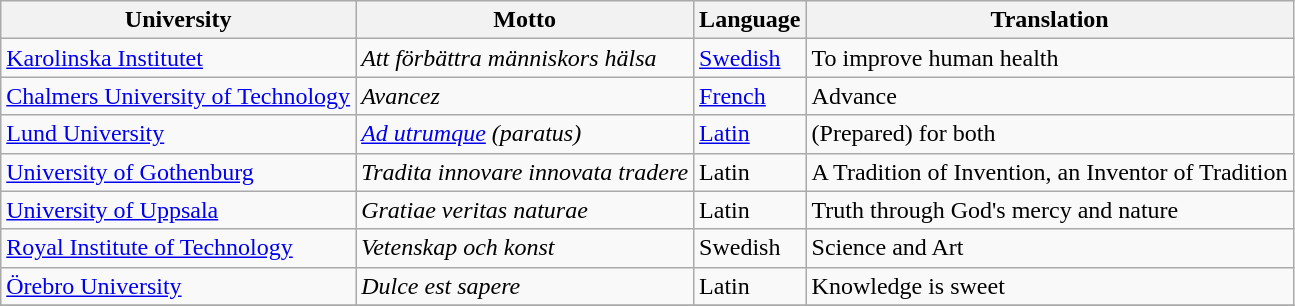<table class="wikitable sortable plainrowheaders">
<tr>
<th>University</th>
<th>Motto</th>
<th>Language</th>
<th>Translation</th>
</tr>
<tr>
<td><a href='#'>Karolinska Institutet</a></td>
<td><em>Att förbättra människors hälsa</em></td>
<td><a href='#'>Swedish</a></td>
<td>To improve human health</td>
</tr>
<tr>
<td><a href='#'>Chalmers University of Technology</a></td>
<td><em>Avancez</em></td>
<td><a href='#'>French</a></td>
<td>Advance</td>
</tr>
<tr>
<td><a href='#'>Lund University</a></td>
<td><em><a href='#'>Ad utrumque</a> (paratus)</em></td>
<td><a href='#'>Latin</a></td>
<td>(Prepared) for both</td>
</tr>
<tr>
<td><a href='#'>University of Gothenburg</a></td>
<td><em>Tradita innovare innovata tradere</em></td>
<td>Latin</td>
<td>A Tradition of Invention, an Inventor of Tradition</td>
</tr>
<tr>
<td><a href='#'>University of Uppsala</a></td>
<td><em>Gratiae veritas naturae</em></td>
<td>Latin</td>
<td>Truth through God's mercy and nature</td>
</tr>
<tr>
<td><a href='#'>Royal Institute of Technology</a></td>
<td><em>Vetenskap och konst</em></td>
<td>Swedish</td>
<td>Science and Art</td>
</tr>
<tr>
<td><a href='#'>Örebro University</a></td>
<td><em>Dulce est sapere</em></td>
<td>Latin</td>
<td>Knowledge is sweet</td>
</tr>
<tr>
</tr>
</table>
